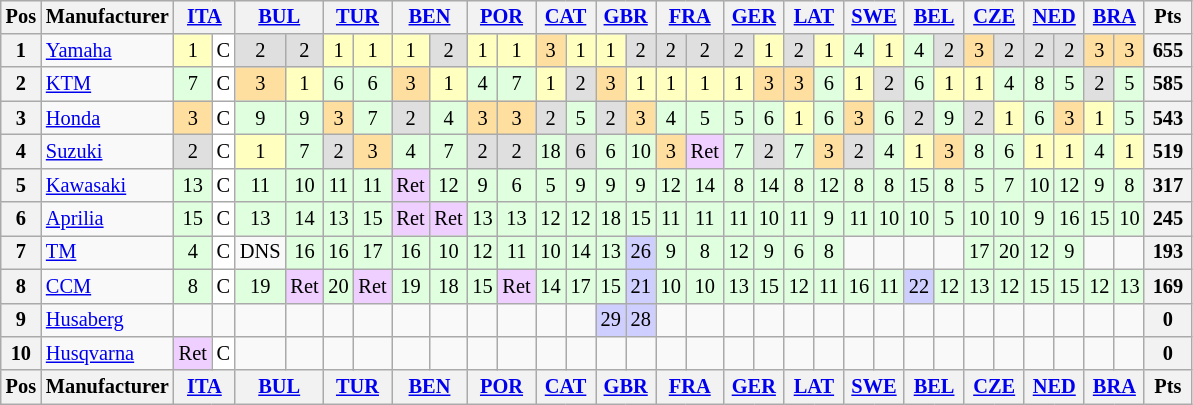<table align="left"| class="wikitable" style="font-size: 85%; text-align: center">
<tr valign="top">
<th valign="middle">Pos</th>
<th valign="middle">Manufacturer</th>
<th colspan=2><a href='#'>ITA</a><br></th>
<th colspan=2><a href='#'>BUL</a><br></th>
<th colspan=2><a href='#'>TUR</a><br></th>
<th colspan=2><a href='#'>BEN</a><br></th>
<th colspan=2><a href='#'>POR</a><br></th>
<th colspan=2><a href='#'>CAT</a><br></th>
<th colspan=2><a href='#'>GBR</a><br></th>
<th colspan=2><a href='#'>FRA</a><br></th>
<th colspan=2><a href='#'>GER</a><br></th>
<th colspan=2><a href='#'>LAT</a><br></th>
<th colspan=2><a href='#'>SWE</a><br></th>
<th colspan=2><a href='#'>BEL</a><br></th>
<th colspan=2><a href='#'>CZE</a><br></th>
<th colspan=2><a href='#'>NED</a><br></th>
<th colspan=2><a href='#'>BRA</a><br></th>
<th valign="middle"> Pts </th>
</tr>
<tr>
<th>1</th>
<td align="left"> <a href='#'>Yamaha</a></td>
<td style="background:#FFFFBF;">1</td>
<td style="background:#FFFFFF;">C</td>
<td style="background:#DFDFDF;">2</td>
<td style="background:#DFDFDF;">2</td>
<td style="background:#FFFFBF;">1</td>
<td style="background:#FFFFBF;">1</td>
<td style="background:#FFFFBF;">1</td>
<td style="background:#DFDFDF;">2</td>
<td style="background:#FFFFBF;">1</td>
<td style="background:#FFFFBF;">1</td>
<td style="background:#FFDF9F;">3</td>
<td style="background:#FFFFBF;">1</td>
<td style="background:#FFFFBF;">1</td>
<td style="background:#DFDFDF;">2</td>
<td style="background:#DFDFDF;">2</td>
<td style="background:#DFDFDF;">2</td>
<td style="background:#DFDFDF;">2</td>
<td style="background:#FFFFBF;">1</td>
<td style="background:#DFDFDF;">2</td>
<td style="background:#FFFFBF;">1</td>
<td style="background:#DFFFDF;">4</td>
<td style="background:#FFFFBF;">1</td>
<td style="background:#DFFFDF;">4</td>
<td style="background:#DFDFDF;">2</td>
<td style="background:#FFDF9F;">3</td>
<td style="background:#DFDFDF;">2</td>
<td style="background:#DFDFDF;">2</td>
<td style="background:#DFDFDF;">2</td>
<td style="background:#FFDF9F;">3</td>
<td style="background:#FFDF9F;">3</td>
<th>655</th>
</tr>
<tr>
<th>2</th>
<td align="left"> <a href='#'>KTM</a></td>
<td style="background:#DFFFDF;">7</td>
<td style="background:#FFFFFF;">C</td>
<td style="background:#FFDF9F;">3</td>
<td style="background:#FFFFBF;">1</td>
<td style="background:#DFFFDF;">6</td>
<td style="background:#DFFFDF;">6</td>
<td style="background:#FFDF9F;">3</td>
<td style="background:#FFFFBF;">1</td>
<td style="background:#DFFFDF;">4</td>
<td style="background:#DFFFDF;">7</td>
<td style="background:#FFFFBF;">1</td>
<td style="background:#DFDFDF;">2</td>
<td style="background:#FFDF9F;">3</td>
<td style="background:#FFFFBF;">1</td>
<td style="background:#FFFFBF;">1</td>
<td style="background:#FFFFBF;">1</td>
<td style="background:#FFFFBF;">1</td>
<td style="background:#FFDF9F;">3</td>
<td style="background:#FFDF9F;">3</td>
<td style="background:#DFFFDF;">6</td>
<td style="background:#FFFFBF;">1</td>
<td style="background:#DFDFDF;">2</td>
<td style="background:#DFFFDF;">6</td>
<td style="background:#FFFFBF;">1</td>
<td style="background:#FFFFBF;">1</td>
<td style="background:#DFFFDF;">4</td>
<td style="background:#DFFFDF;">8</td>
<td style="background:#DFFFDF;">5</td>
<td style="background:#DFDFDF;">2</td>
<td style="background:#DFFFDF;">5</td>
<th>585</th>
</tr>
<tr>
<th>3</th>
<td align="left"> <a href='#'>Honda</a></td>
<td style="background:#FFDF9F;">3</td>
<td style="background:#FFFFFF;">C</td>
<td style="background:#DFFFDF;">9</td>
<td style="background:#DFFFDF;">9</td>
<td style="background:#FFDF9F;">3</td>
<td style="background:#DFFFDF;">7</td>
<td style="background:#DFDFDF;">2</td>
<td style="background:#DFFFDF;">4</td>
<td style="background:#FFDF9F;">3</td>
<td style="background:#FFDF9F;">3</td>
<td style="background:#DFDFDF;">2</td>
<td style="background:#DFFFDF;">5</td>
<td style="background:#DFDFDF;">2</td>
<td style="background:#FFDF9F;">3</td>
<td style="background:#DFFFDF;">4</td>
<td style="background:#DFFFDF;">5</td>
<td style="background:#DFFFDF;">5</td>
<td style="background:#DFFFDF;">6</td>
<td style="background:#FFFFBF;">1</td>
<td style="background:#DFFFDF;">6</td>
<td style="background:#FFDF9F;">3</td>
<td style="background:#DFFFDF;">6</td>
<td style="background:#DFDFDF;">2</td>
<td style="background:#DFFFDF;">9</td>
<td style="background:#DFDFDF;">2</td>
<td style="background:#FFFFBF;">1</td>
<td style="background:#DFFFDF;">6</td>
<td style="background:#FFDF9F;">3</td>
<td style="background:#FFFFBF;">1</td>
<td style="background:#DFFFDF;">5</td>
<th>543</th>
</tr>
<tr>
<th>4</th>
<td align="left"> <a href='#'>Suzuki</a></td>
<td style="background:#DFDFDF;">2</td>
<td style="background:#FFFFFF;">C</td>
<td style="background:#FFFFBF;">1</td>
<td style="background:#DFFFDF;">7</td>
<td style="background:#DFDFDF;">2</td>
<td style="background:#FFDF9F;">3</td>
<td style="background:#DFFFDF;">4</td>
<td style="background:#DFFFDF;">7</td>
<td style="background:#DFDFDF;">2</td>
<td style="background:#DFDFDF;">2</td>
<td style="background:#DFFFDF;">18</td>
<td style="background:#DFDFDF;">6</td>
<td style="background:#DFFFDF;">6</td>
<td style="background:#DFFFDF;">10</td>
<td style="background:#FFDF9F;">3</td>
<td style="background:#EFCFFF;">Ret</td>
<td style="background:#DFFFDF;">7</td>
<td style="background:#DFDFDF;">2</td>
<td style="background:#DFFFDF;">7</td>
<td style="background:#FFDF9F;">3</td>
<td style="background:#DFDFDF;">2</td>
<td style="background:#DFFFDF;">4</td>
<td style="background:#FFFFBF;">1</td>
<td style="background:#FFDF9F;">3</td>
<td style="background:#DFFFDF;">8</td>
<td style="background:#DFFFDF;">6</td>
<td style="background:#FFFFBF;">1</td>
<td style="background:#FFFFBF;">1</td>
<td style="background:#DFFFDF;">4</td>
<td style="background:#FFFFBF;">1</td>
<th>519</th>
</tr>
<tr>
<th>5</th>
<td align="left"> <a href='#'>Kawasaki</a></td>
<td style="background:#DFFFDF;">13</td>
<td style="background:#FFFFFF;">C</td>
<td style="background:#DFFFDF;">11</td>
<td style="background:#DFFFDF;">10</td>
<td style="background:#DFFFDF;">11</td>
<td style="background:#DFFFDF;">11</td>
<td style="background:#EFCFFF;">Ret</td>
<td style="background:#DFFFDF;">12</td>
<td style="background:#DFFFDF;">9</td>
<td style="background:#DFFFDF;">6</td>
<td style="background:#DFFFDF;">5</td>
<td style="background:#DFFFDF;">9</td>
<td style="background:#DFFFDF;">9</td>
<td style="background:#DFFFDF;">9</td>
<td style="background:#DFFFDF;">12</td>
<td style="background:#DFFFDF;">14</td>
<td style="background:#DFFFDF;">8</td>
<td style="background:#DFFFDF;">14</td>
<td style="background:#DFFFDF;">8</td>
<td style="background:#DFFFDF;">12</td>
<td style="background:#DFFFDF;">8</td>
<td style="background:#DFFFDF;">8</td>
<td style="background:#DFFFDF;">15</td>
<td style="background:#DFFFDF;">8</td>
<td style="background:#DFFFDF;">5</td>
<td style="background:#DFFFDF;">7</td>
<td style="background:#DFFFDF;">10</td>
<td style="background:#DFFFDF;">12</td>
<td style="background:#DFFFDF;">9</td>
<td style="background:#DFFFDF;">8</td>
<th>317</th>
</tr>
<tr>
<th>6</th>
<td align="left"> <a href='#'>Aprilia</a></td>
<td style="background:#DFFFDF;">15</td>
<td style="background:#FFFFFF;">C</td>
<td style="background:#DFFFDF;">13</td>
<td style="background:#DFFFDF;">14</td>
<td style="background:#DFFFDF;">13</td>
<td style="background:#DFFFDF;">15</td>
<td style="background:#EFCFFF;">Ret</td>
<td style="background:#EFCFFF;">Ret</td>
<td style="background:#DFFFDF;">13</td>
<td style="background:#DFFFDF;">13</td>
<td style="background:#DFFFDF;">12</td>
<td style="background:#DFFFDF;">12</td>
<td style="background:#DFFFDF;">18</td>
<td style="background:#DFFFDF;">15</td>
<td style="background:#DFFFDF;">11</td>
<td style="background:#DFFFDF;">11</td>
<td style="background:#DFFFDF;">11</td>
<td style="background:#DFFFDF;">10</td>
<td style="background:#DFFFDF;">11</td>
<td style="background:#DFFFDF;">9</td>
<td style="background:#DFFFDF;">11</td>
<td style="background:#DFFFDF;">10</td>
<td style="background:#DFFFDF;">10</td>
<td style="background:#DFFFDF;">5</td>
<td style="background:#DFFFDF;">10</td>
<td style="background:#DFFFDF;">10</td>
<td style="background:#DFFFDF;">9</td>
<td style="background:#DFFFDF;">16</td>
<td style="background:#DFFFDF;">15</td>
<td style="background:#DFFFDF;">10</td>
<th>245</th>
</tr>
<tr>
<th>7</th>
<td align="left"> <a href='#'>TM</a></td>
<td style="background:#DFFFDF;">4</td>
<td style="background:#FFFFFF;">C</td>
<td>DNS</td>
<td style="background:#DFFFDF;">16</td>
<td style="background:#DFFFDF;">16</td>
<td style="background:#DFFFDF;">17</td>
<td style="background:#DFFFDF;">16</td>
<td style="background:#DFFFDF;">10</td>
<td style="background:#DFFFDF;">12</td>
<td style="background:#DFFFDF;">11</td>
<td style="background:#DFFFDF;">10</td>
<td style="background:#DFFFDF;">14</td>
<td style="background:#DFFFDF;">13</td>
<td style="background:#CFCFFF;">26</td>
<td style="background:#DFFFDF;">9</td>
<td style="background:#DFFFDF;">8</td>
<td style="background:#DFFFDF;">12</td>
<td style="background:#DFFFDF;">9</td>
<td style="background:#DFFFDF;">6</td>
<td style="background:#DFFFDF;">8</td>
<td></td>
<td></td>
<td></td>
<td></td>
<td style="background:#DFFFDF;">17</td>
<td style="background:#DFFFDF;">20</td>
<td style="background:#DFFFDF;">12</td>
<td style="background:#DFFFDF;">9</td>
<td></td>
<td></td>
<th>193</th>
</tr>
<tr>
<th>8</th>
<td align="left"> <a href='#'>CCM</a></td>
<td style="background:#DFFFDF;">8</td>
<td style="background:#FFFFFF;">C</td>
<td style="background:#DFFFDF;">19</td>
<td style="background:#EFCFFF;">Ret</td>
<td style="background:#DFFFDF;">20</td>
<td style="background:#EFCFFF;">Ret</td>
<td style="background:#DFFFDF;">19</td>
<td style="background:#DFFFDF;">18</td>
<td style="background:#DFFFDF;">15</td>
<td style="background:#EFCFFF;">Ret</td>
<td style="background:#DFFFDF;">14</td>
<td style="background:#DFFFDF;">17</td>
<td style="background:#DFFFDF;">15</td>
<td style="background:#CFCFFF;">21</td>
<td style="background:#DFFFDF;">10</td>
<td style="background:#DFFFDF;">10</td>
<td style="background:#DFFFDF;">13</td>
<td style="background:#DFFFDF;">15</td>
<td style="background:#DFFFDF;">12</td>
<td style="background:#DFFFDF;">11</td>
<td style="background:#DFFFDF;">16</td>
<td style="background:#DFFFDF;">11</td>
<td style="background:#CFCFFF;">22</td>
<td style="background:#DFFFDF;">12</td>
<td style="background:#DFFFDF;">13</td>
<td style="background:#DFFFDF;">12</td>
<td style="background:#DFFFDF;">15</td>
<td style="background:#DFFFDF;">15</td>
<td style="background:#DFFFDF;">12</td>
<td style="background:#DFFFDF;">13</td>
<th>169</th>
</tr>
<tr>
<th>9</th>
<td align="left"> <a href='#'>Husaberg</a></td>
<td></td>
<td></td>
<td></td>
<td></td>
<td></td>
<td></td>
<td></td>
<td></td>
<td></td>
<td></td>
<td></td>
<td></td>
<td style="background:#CFCFFF;">29</td>
<td style="background:#CFCFFF;">28</td>
<td></td>
<td></td>
<td></td>
<td></td>
<td></td>
<td></td>
<td></td>
<td></td>
<td></td>
<td></td>
<td></td>
<td></td>
<td></td>
<td></td>
<td></td>
<td></td>
<th>0</th>
</tr>
<tr>
<th>10</th>
<td align="left"> <a href='#'>Husqvarna</a></td>
<td style="background:#EFCFFF;">Ret</td>
<td style="background:#FFFFFF;">C</td>
<td></td>
<td></td>
<td></td>
<td></td>
<td></td>
<td></td>
<td></td>
<td></td>
<td></td>
<td></td>
<td></td>
<td></td>
<td></td>
<td></td>
<td></td>
<td></td>
<td></td>
<td></td>
<td></td>
<td></td>
<td></td>
<td></td>
<td></td>
<td></td>
<td></td>
<td></td>
<td></td>
<td></td>
<th>0</th>
</tr>
<tr valign="top">
<th valign="middle">Pos</th>
<th valign="middle">Manufacturer</th>
<th colspan=2><a href='#'>ITA</a><br></th>
<th colspan=2><a href='#'>BUL</a><br></th>
<th colspan=2><a href='#'>TUR</a><br></th>
<th colspan=2><a href='#'>BEN</a><br></th>
<th colspan=2><a href='#'>POR</a><br></th>
<th colspan=2><a href='#'>CAT</a><br></th>
<th colspan=2><a href='#'>GBR</a><br></th>
<th colspan=2><a href='#'>FRA</a><br></th>
<th colspan=2><a href='#'>GER</a><br></th>
<th colspan=2><a href='#'>LAT</a><br></th>
<th colspan=2><a href='#'>SWE</a><br></th>
<th colspan=2><a href='#'>BEL</a><br></th>
<th colspan=2><a href='#'>CZE</a><br></th>
<th colspan=2><a href='#'>NED</a><br></th>
<th colspan=2><a href='#'>BRA</a><br></th>
<th valign="middle"> Pts </th>
</tr>
</table>
